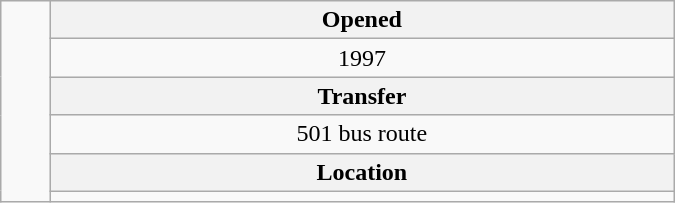<table class=wikitable style="text-align: center; width: 450px; float:right">
<tr>
<td rowspan="6"></td>
<th>Opened</th>
</tr>
<tr>
<td>1997</td>
</tr>
<tr>
<th>Transfer</th>
</tr>
<tr>
<td>501 bus route</td>
</tr>
<tr>
<th>Location</th>
</tr>
<tr>
<td></td>
</tr>
</table>
